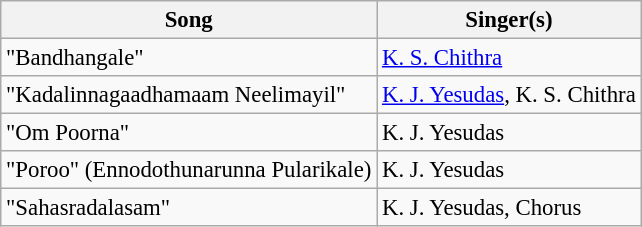<table class="wikitable tracklist" style="font-size:95%;">
<tr>
<th>Song</th>
<th>Singer(s)</th>
</tr>
<tr>
<td>"Bandhangale"</td>
<td><a href='#'>K. S. Chithra</a></td>
</tr>
<tr>
<td>"Kadalinnagaadhamaam Neelimayil"</td>
<td><a href='#'>K. J. Yesudas</a>, K. S. Chithra</td>
</tr>
<tr>
<td>"Om Poorna"</td>
<td>K. J. Yesudas</td>
</tr>
<tr>
<td>"Poroo" (Ennodothunarunna Pularikale)</td>
<td>K. J. Yesudas</td>
</tr>
<tr>
<td>"Sahasradalasam"</td>
<td>K. J. Yesudas, Chorus</td>
</tr>
</table>
